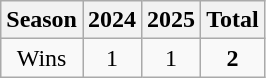<table class="wikitable">
<tr>
<th>Season</th>
<th>2024</th>
<th>2025</th>
<th>Total</th>
</tr>
<tr align=center>
<td>Wins</td>
<td>1</td>
<td>1</td>
<td><strong>2</strong></td>
</tr>
</table>
